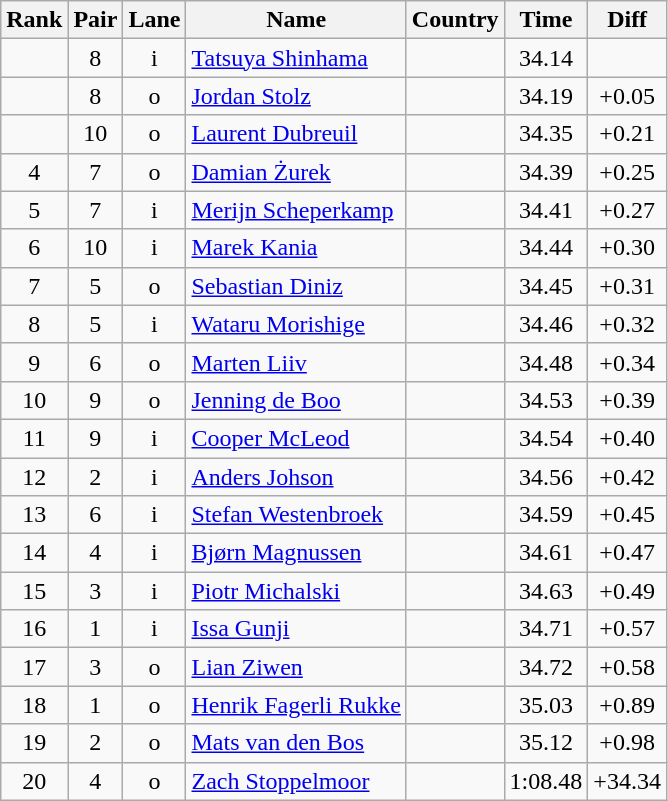<table class="wikitable sortable" style="text-align:center">
<tr>
<th>Rank</th>
<th>Pair</th>
<th>Lane</th>
<th>Name</th>
<th>Country</th>
<th>Time</th>
<th>Diff</th>
</tr>
<tr>
<td></td>
<td>8</td>
<td>i</td>
<td align=left><a href='#'>Tatsuya Shinhama</a></td>
<td align=left></td>
<td>34.14</td>
<td></td>
</tr>
<tr>
<td></td>
<td>8</td>
<td>o</td>
<td align=left><a href='#'>Jordan Stolz</a></td>
<td align=left></td>
<td>34.19</td>
<td>+0.05</td>
</tr>
<tr>
<td></td>
<td>10</td>
<td>o</td>
<td align=left><a href='#'>Laurent Dubreuil</a></td>
<td align=left></td>
<td>34.35</td>
<td>+0.21</td>
</tr>
<tr>
<td>4</td>
<td>7</td>
<td>o</td>
<td align=left><a href='#'>Damian Żurek</a></td>
<td align=left></td>
<td>34.39</td>
<td>+0.25</td>
</tr>
<tr>
<td>5</td>
<td>7</td>
<td>i</td>
<td align=left><a href='#'>Merijn Scheperkamp</a></td>
<td align=left></td>
<td>34.41</td>
<td>+0.27</td>
</tr>
<tr>
<td>6</td>
<td>10</td>
<td>i</td>
<td align=left><a href='#'>Marek Kania</a></td>
<td align=left></td>
<td>34.44</td>
<td>+0.30</td>
</tr>
<tr>
<td>7</td>
<td>5</td>
<td>o</td>
<td align=left><a href='#'>Sebastian Diniz</a></td>
<td align=left></td>
<td>34.45</td>
<td>+0.31</td>
</tr>
<tr>
<td>8</td>
<td>5</td>
<td>i</td>
<td align=left><a href='#'>Wataru Morishige</a></td>
<td align=left></td>
<td>34.46</td>
<td>+0.32</td>
</tr>
<tr>
<td>9</td>
<td>6</td>
<td>o</td>
<td align=left><a href='#'>Marten Liiv</a></td>
<td align=left></td>
<td>34.48</td>
<td>+0.34</td>
</tr>
<tr>
<td>10</td>
<td>9</td>
<td>o</td>
<td align=left><a href='#'>Jenning de Boo</a></td>
<td align=left></td>
<td>34.53</td>
<td>+0.39</td>
</tr>
<tr>
<td>11</td>
<td>9</td>
<td>i</td>
<td align=left><a href='#'>Cooper McLeod</a></td>
<td align=left></td>
<td>34.54</td>
<td>+0.40</td>
</tr>
<tr>
<td>12</td>
<td>2</td>
<td>i</td>
<td align=left><a href='#'>Anders Johson</a></td>
<td align=left></td>
<td>34.56</td>
<td>+0.42</td>
</tr>
<tr>
<td>13</td>
<td>6</td>
<td>i</td>
<td align=left><a href='#'>Stefan Westenbroek</a></td>
<td align=left></td>
<td>34.59</td>
<td>+0.45</td>
</tr>
<tr>
<td>14</td>
<td>4</td>
<td>i</td>
<td align=left><a href='#'>Bjørn Magnussen</a></td>
<td align=left></td>
<td>34.61</td>
<td>+0.47</td>
</tr>
<tr>
<td>15</td>
<td>3</td>
<td>i</td>
<td align=left><a href='#'>Piotr Michalski</a></td>
<td align=left></td>
<td>34.63</td>
<td>+0.49</td>
</tr>
<tr>
<td>16</td>
<td>1</td>
<td>i</td>
<td align=left><a href='#'>Issa Gunji</a></td>
<td align=left></td>
<td>34.71</td>
<td>+0.57</td>
</tr>
<tr>
<td>17</td>
<td>3</td>
<td>o</td>
<td align=left><a href='#'>Lian Ziwen</a></td>
<td align=left></td>
<td>34.72</td>
<td>+0.58</td>
</tr>
<tr>
<td>18</td>
<td>1</td>
<td>o</td>
<td align=left><a href='#'>Henrik Fagerli Rukke</a></td>
<td align=left></td>
<td>35.03</td>
<td>+0.89</td>
</tr>
<tr>
<td>19</td>
<td>2</td>
<td>o</td>
<td align=left><a href='#'>Mats van den Bos</a></td>
<td align=left></td>
<td>35.12</td>
<td>+0.98</td>
</tr>
<tr>
<td>20</td>
<td>4</td>
<td>o</td>
<td align=left><a href='#'>Zach Stoppelmoor</a></td>
<td align=left></td>
<td>1:08.48</td>
<td>+34.34</td>
</tr>
</table>
